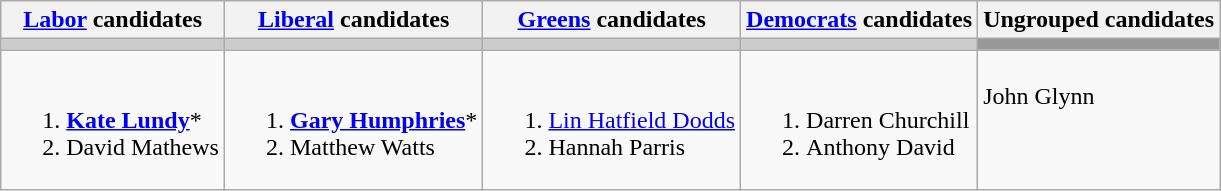<table class="wikitable">
<tr>
<th><a href='#'>Labor</a> candidates</th>
<th><a href='#'>Liberal</a> candidates</th>
<th><a href='#'>Greens</a> candidates</th>
<th><a href='#'>Democrats</a> candidates</th>
<th>Ungrouped candidates</th>
</tr>
<tr style="background:#ccc;">
<td></td>
<td></td>
<td></td>
<td></td>
<td style="background:#999;"></td>
</tr>
<tr>
<td><br><ol><li><strong><a href='#'>Kate Lundy</a></strong>*</li><li>David Mathews</li></ol></td>
<td><br><ol><li><strong><a href='#'>Gary Humphries</a></strong>*</li><li>Matthew Watts</li></ol></td>
<td valign=top><br><ol><li><a href='#'>Lin Hatfield Dodds</a></li><li>Hannah Parris</li></ol></td>
<td valign=top><br><ol><li>Darren Churchill</li><li>Anthony David</li></ol></td>
<td valign=top><br>John Glynn</td>
</tr>
</table>
